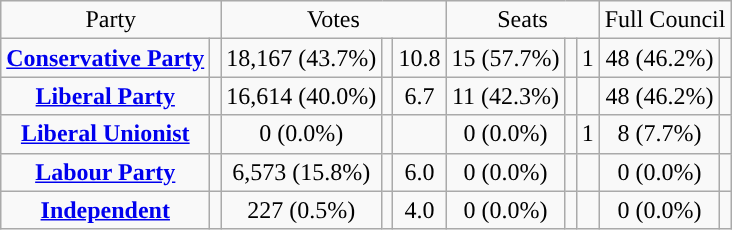<table class=wikitable style="text-align:center;">
<tr>
<td colspan=2>Party</td>
<td colspan=3>Votes</td>
<td colspan=3>Seats</td>
<td colspan=3>Full Council</td>
</tr>
<tr>
<td><strong><a href='#'>Conservative Party</a></strong></td>
<td style="background:"></td>
<td>18,167 (43.7%)</td>
<td></td>
<td> 10.8</td>
<td>15 (57.7%)</td>
<td></td>
<td> 1</td>
<td>48 (46.2%)</td>
<td></td>
</tr>
<tr>
<td><strong><a href='#'>Liberal Party</a></strong></td>
<td style="background:"></td>
<td>16,614 (40.0%)</td>
<td></td>
<td> 6.7</td>
<td>11 (42.3%)</td>
<td></td>
<td></td>
<td>48 (46.2%)</td>
<td></td>
</tr>
<tr>
<td><strong><a href='#'>Liberal Unionist</a></strong></td>
<td style="background:"></td>
<td>0 (0.0%)</td>
<td></td>
<td></td>
<td>0 (0.0%)</td>
<td></td>
<td> 1</td>
<td>8 (7.7%)</td>
<td></td>
</tr>
<tr>
<td><strong><a href='#'>Labour Party</a></strong></td>
<td style="background:"></td>
<td>6,573 (15.8%)</td>
<td></td>
<td> 6.0</td>
<td>0 (0.0%)</td>
<td></td>
<td></td>
<td>0 (0.0%)</td>
<td></td>
</tr>
<tr>
<td><strong><a href='#'>Independent</a></strong></td>
<td style="background:"></td>
<td>227 (0.5%)</td>
<td></td>
<td> 4.0</td>
<td>0 (0.0%)</td>
<td></td>
<td></td>
<td>0 (0.0%)</td>
<td></td>
</tr>
</table>
